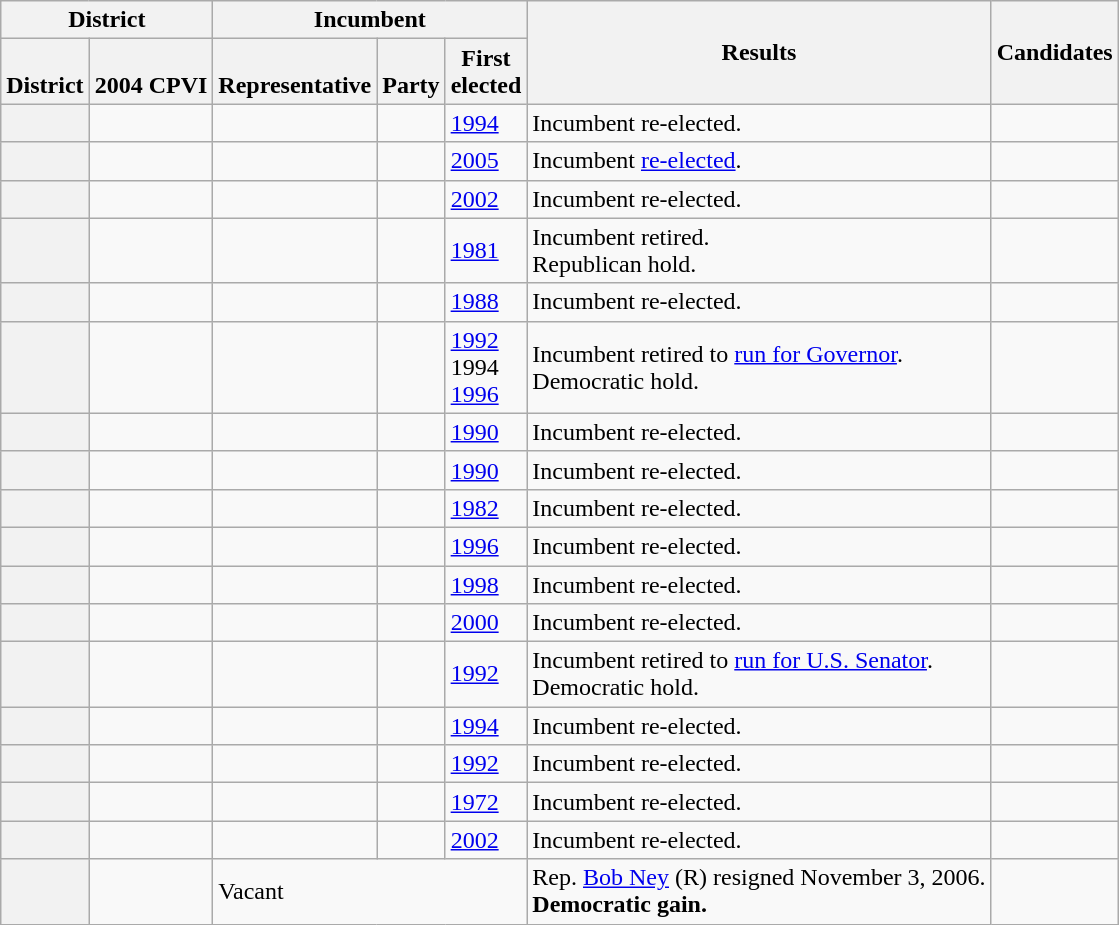<table class="wikitable sortable">
<tr>
<th colspan=2>District</th>
<th colspan=3>Incumbent</th>
<th rowspan=2>Results</th>
<th rowspan=2>Candidates</th>
</tr>
<tr valign=bottom>
<th>District</th>
<th>2004 CPVI</th>
<th>Representative</th>
<th>Party</th>
<th>First<br>elected</th>
</tr>
<tr>
<th></th>
<td></td>
<td></td>
<td></td>
<td><a href='#'>1994</a></td>
<td>Incumbent re-elected.</td>
<td nowrap></td>
</tr>
<tr>
<th></th>
<td></td>
<td></td>
<td></td>
<td><a href='#'>2005 </a></td>
<td>Incumbent <a href='#'>re-elected</a>.</td>
<td nowrap></td>
</tr>
<tr>
<th></th>
<td></td>
<td></td>
<td></td>
<td><a href='#'>2002</a></td>
<td>Incumbent re-elected.</td>
<td nowrap></td>
</tr>
<tr>
<th></th>
<td></td>
<td></td>
<td></td>
<td><a href='#'>1981 </a></td>
<td>Incumbent retired.<br>Republican hold.</td>
<td nowrap></td>
</tr>
<tr>
<th></th>
<td></td>
<td></td>
<td></td>
<td><a href='#'>1988</a></td>
<td>Incumbent re-elected.</td>
<td nowrap></td>
</tr>
<tr>
<th></th>
<td></td>
<td></td>
<td></td>
<td><a href='#'>1992</a><br>1994 <br><a href='#'>1996</a></td>
<td>Incumbent retired to <a href='#'>run for Governor</a>.<br>Democratic hold.</td>
<td nowrap></td>
</tr>
<tr>
<th></th>
<td></td>
<td></td>
<td></td>
<td><a href='#'>1990</a></td>
<td>Incumbent re-elected.</td>
<td nowrap></td>
</tr>
<tr>
<th></th>
<td></td>
<td></td>
<td></td>
<td><a href='#'>1990</a></td>
<td>Incumbent re-elected.</td>
<td nowrap></td>
</tr>
<tr>
<th></th>
<td></td>
<td></td>
<td></td>
<td><a href='#'>1982</a></td>
<td>Incumbent re-elected.</td>
<td nowrap></td>
</tr>
<tr>
<th></th>
<td></td>
<td></td>
<td></td>
<td><a href='#'>1996</a></td>
<td>Incumbent re-elected.</td>
<td nowrap></td>
</tr>
<tr>
<th></th>
<td></td>
<td></td>
<td></td>
<td><a href='#'>1998</a></td>
<td>Incumbent re-elected.</td>
<td nowrap></td>
</tr>
<tr>
<th></th>
<td></td>
<td></td>
<td></td>
<td><a href='#'>2000</a></td>
<td>Incumbent re-elected.</td>
<td nowrap></td>
</tr>
<tr>
<th></th>
<td></td>
<td></td>
<td></td>
<td><a href='#'>1992</a></td>
<td>Incumbent retired to <a href='#'>run for U.S. Senator</a>.<br>Democratic hold.</td>
<td nowrap></td>
</tr>
<tr>
<th></th>
<td></td>
<td></td>
<td></td>
<td><a href='#'>1994</a></td>
<td>Incumbent re-elected.</td>
<td nowrap></td>
</tr>
<tr>
<th></th>
<td></td>
<td></td>
<td></td>
<td><a href='#'>1992</a></td>
<td>Incumbent re-elected.</td>
<td nowrap></td>
</tr>
<tr>
<th></th>
<td></td>
<td></td>
<td></td>
<td><a href='#'>1972</a></td>
<td>Incumbent re-elected.</td>
<td nowrap></td>
</tr>
<tr>
<th></th>
<td></td>
<td></td>
<td></td>
<td><a href='#'>2002</a></td>
<td>Incumbent re-elected.</td>
<td nowrap></td>
</tr>
<tr>
<th></th>
<td></td>
<td colspan=3>Vacant</td>
<td>Rep. <a href='#'>Bob Ney</a> (R) resigned November 3, 2006.<br><strong>Democratic gain.</strong></td>
<td nowrap></td>
</tr>
</table>
